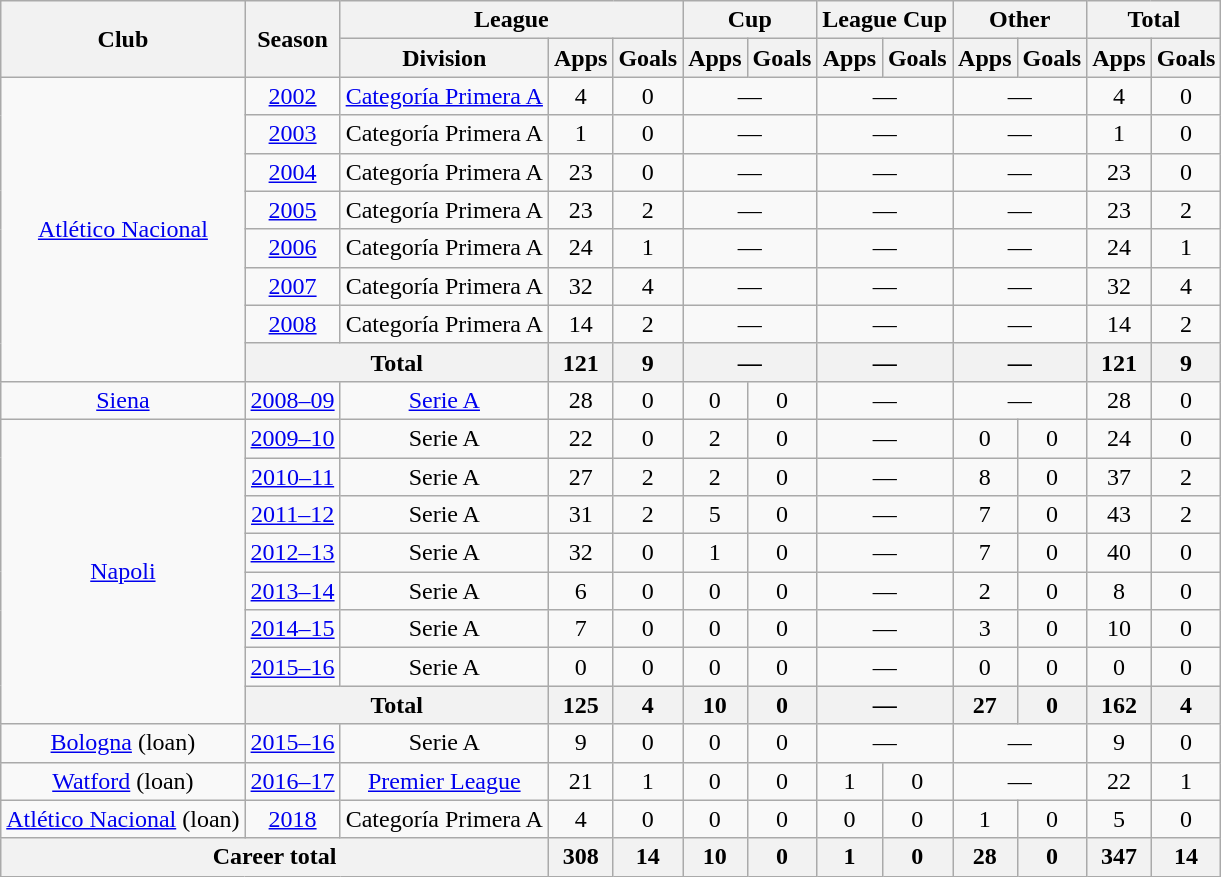<table class="wikitable" style="text-align:center">
<tr>
<th rowspan="2">Club</th>
<th rowspan="2">Season</th>
<th colspan="3">League</th>
<th colspan="2">Cup</th>
<th colspan="2">League Cup</th>
<th colspan="2">Other</th>
<th colspan="2">Total</th>
</tr>
<tr>
<th>Division</th>
<th>Apps</th>
<th>Goals</th>
<th>Apps</th>
<th>Goals</th>
<th>Apps</th>
<th>Goals</th>
<th>Apps</th>
<th>Goals</th>
<th>Apps</th>
<th>Goals</th>
</tr>
<tr>
<td rowspan="8"><a href='#'>Atlético Nacional</a></td>
<td><a href='#'>2002</a></td>
<td><a href='#'>Categoría Primera A</a></td>
<td>4</td>
<td>0</td>
<td colspan="2">—</td>
<td colspan="2">—</td>
<td colspan="2">—</td>
<td>4</td>
<td>0</td>
</tr>
<tr>
<td><a href='#'>2003</a></td>
<td>Categoría Primera A</td>
<td>1</td>
<td>0</td>
<td colspan="2">—</td>
<td colspan="2">—</td>
<td colspan="2">—</td>
<td>1</td>
<td>0</td>
</tr>
<tr>
<td><a href='#'>2004</a></td>
<td>Categoría Primera A</td>
<td>23</td>
<td>0</td>
<td colspan="2">—</td>
<td colspan="2">—</td>
<td colspan="2">—</td>
<td>23</td>
<td>0</td>
</tr>
<tr>
<td><a href='#'>2005</a></td>
<td>Categoría Primera A</td>
<td>23</td>
<td>2</td>
<td colspan="2">—</td>
<td colspan="2">—</td>
<td colspan="2">—</td>
<td>23</td>
<td>2</td>
</tr>
<tr>
<td><a href='#'>2006</a></td>
<td>Categoría Primera A</td>
<td>24</td>
<td>1</td>
<td colspan="2">—</td>
<td colspan="2">—</td>
<td colspan="2">—</td>
<td>24</td>
<td>1</td>
</tr>
<tr>
<td><a href='#'>2007</a></td>
<td>Categoría Primera A</td>
<td>32</td>
<td>4</td>
<td colspan="2">—</td>
<td colspan="2">—</td>
<td colspan="2">—</td>
<td>32</td>
<td>4</td>
</tr>
<tr>
<td><a href='#'>2008</a></td>
<td>Categoría Primera A</td>
<td>14</td>
<td>2</td>
<td colspan="2">—</td>
<td colspan="2">—</td>
<td colspan="2">—</td>
<td>14</td>
<td>2</td>
</tr>
<tr>
<th colspan="2">Total</th>
<th>121</th>
<th>9</th>
<th colspan="2">—</th>
<th colspan="2">—</th>
<th colspan="2">—</th>
<th>121</th>
<th>9</th>
</tr>
<tr>
<td><a href='#'>Siena</a></td>
<td><a href='#'>2008–09</a></td>
<td><a href='#'>Serie A</a></td>
<td>28</td>
<td>0</td>
<td>0</td>
<td>0</td>
<td colspan="2">—</td>
<td colspan="2">—</td>
<td>28</td>
<td>0</td>
</tr>
<tr>
<td rowspan="8"><a href='#'>Napoli</a></td>
<td><a href='#'>2009–10</a></td>
<td>Serie A</td>
<td>22</td>
<td>0</td>
<td>2</td>
<td>0</td>
<td colspan="2">—</td>
<td>0</td>
<td>0</td>
<td>24</td>
<td>0</td>
</tr>
<tr>
<td><a href='#'>2010–11</a></td>
<td>Serie A</td>
<td>27</td>
<td>2</td>
<td>2</td>
<td>0</td>
<td colspan="2">—</td>
<td>8</td>
<td>0</td>
<td>37</td>
<td>2</td>
</tr>
<tr>
<td><a href='#'>2011–12</a></td>
<td>Serie A</td>
<td>31</td>
<td>2</td>
<td>5</td>
<td>0</td>
<td colspan="2">—</td>
<td>7</td>
<td>0</td>
<td>43</td>
<td>2</td>
</tr>
<tr>
<td><a href='#'>2012–13</a></td>
<td>Serie A</td>
<td>32</td>
<td>0</td>
<td>1</td>
<td>0</td>
<td colspan="2">—</td>
<td>7</td>
<td>0</td>
<td>40</td>
<td>0</td>
</tr>
<tr>
<td><a href='#'>2013–14</a></td>
<td>Serie A</td>
<td>6</td>
<td>0</td>
<td>0</td>
<td>0</td>
<td colspan="2">—</td>
<td>2</td>
<td>0</td>
<td>8</td>
<td>0</td>
</tr>
<tr>
<td><a href='#'>2014–15</a></td>
<td>Serie A</td>
<td>7</td>
<td>0</td>
<td>0</td>
<td>0</td>
<td colspan="2">—</td>
<td>3</td>
<td>0</td>
<td>10</td>
<td>0</td>
</tr>
<tr>
<td><a href='#'>2015–16</a></td>
<td>Serie A</td>
<td>0</td>
<td>0</td>
<td>0</td>
<td>0</td>
<td colspan="2">—</td>
<td>0</td>
<td>0</td>
<td>0</td>
<td>0</td>
</tr>
<tr>
<th colspan="2">Total</th>
<th>125</th>
<th>4</th>
<th>10</th>
<th>0</th>
<th colspan="2">—</th>
<th>27</th>
<th>0</th>
<th>162</th>
<th>4</th>
</tr>
<tr>
<td><a href='#'>Bologna</a> (loan)</td>
<td><a href='#'>2015–16</a></td>
<td>Serie A</td>
<td>9</td>
<td>0</td>
<td>0</td>
<td>0</td>
<td colspan="2">—</td>
<td colspan="2">—</td>
<td>9</td>
<td>0</td>
</tr>
<tr>
<td><a href='#'>Watford</a> (loan)</td>
<td><a href='#'>2016–17</a></td>
<td><a href='#'>Premier League</a></td>
<td>21</td>
<td>1</td>
<td>0</td>
<td>0</td>
<td>1</td>
<td>0</td>
<td colspan="2">—</td>
<td>22</td>
<td>1</td>
</tr>
<tr>
<td><a href='#'>Atlético Nacional</a> (loan)</td>
<td><a href='#'>2018</a></td>
<td>Categoría Primera A</td>
<td>4</td>
<td>0</td>
<td>0</td>
<td>0</td>
<td>0</td>
<td>0</td>
<td>1</td>
<td>0</td>
<td>5</td>
<td>0</td>
</tr>
<tr>
<th colspan="3">Career total</th>
<th>308</th>
<th>14</th>
<th>10</th>
<th>0</th>
<th>1</th>
<th>0</th>
<th>28</th>
<th>0</th>
<th>347</th>
<th>14</th>
</tr>
</table>
